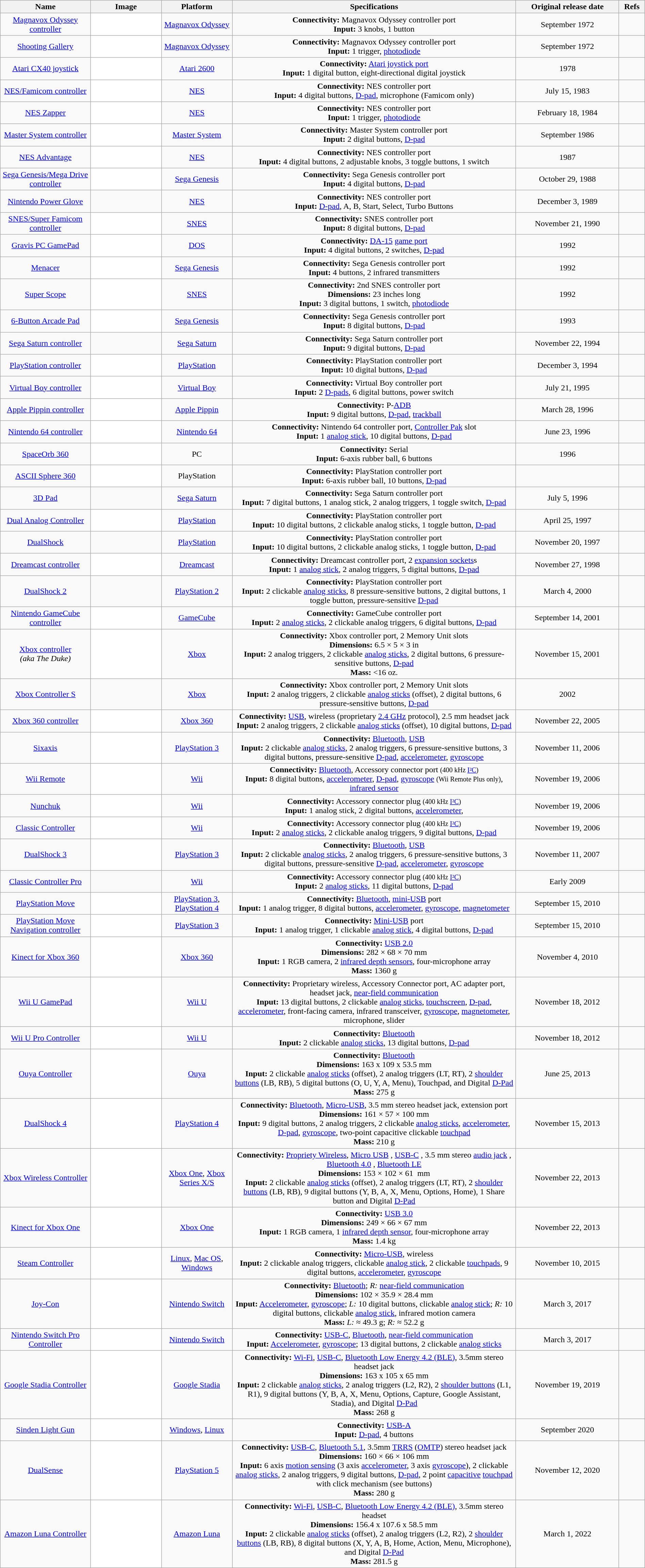<table class = "wikitable sortable" style = "width: 100%; text-align: center;">
<tr>
<th scope="col" style="width: 14%;">Name</th>
<th scope="col" class=unsortable>Image</th>
<th scope="col" style="width: 11%;">Platform</th>
<th scope="col" style="width: 44%;" class=unsortable>Specifications</th>
<th scope="col" style="width: 16%;" data-sort-type=date>Original release date</th>
<th scope="col" style="width: 4%;" class=unsortable>Refs</th>
</tr>
<tr>
<td><a href='#'>Magnavox Odyssey controller</a></td>
<td style="background: white;"></td>
<td><a href='#'>Magnavox Odyssey</a></td>
<td><strong>Connectivity:</strong> Magnavox Odyssey controller port<br><strong>Input:</strong> 3 knobs, 1 button</td>
<td>September 1972</td>
<td></td>
</tr>
<tr>
<td><a href='#'>Shooting Gallery</a></td>
<td style="background:white;"></td>
<td><a href='#'>Magnavox Odyssey</a></td>
<td><strong>Connectivity:</strong> Magnavox Odyssey controller port<br><strong>Input:</strong> 1 trigger, <a href='#'>photodiode</a></td>
<td>September 1972</td>
<td></td>
</tr>
<tr>
<td><a href='#'>Atari CX40 joystick</a></td>
<td style="background: white;"></td>
<td><a href='#'>Atari 2600</a></td>
<td><strong>Connectivity:</strong> <a href='#'>Atari joystick port</a><br><strong>Input:</strong> 1 digital button, eight-directional digital joystick</td>
<td>1978</td>
<td></td>
</tr>
<tr>
<td><a href='#'>NES/Famicom controller</a></td>
<td style="background: white;"> </td>
<td><a href='#'>NES</a></td>
<td><strong>Connectivity:</strong> NES controller port<br><strong>Input:</strong> 4 digital buttons, <a href='#'>D-pad</a>, microphone (Famicom only)</td>
<td>July 15, 1983</td>
<td></td>
</tr>
<tr>
<td><a href='#'>NES Zapper</a></td>
<td style="background: white;"></td>
<td><a href='#'>NES</a></td>
<td><strong>Connectivity:</strong> NES controller port<br><strong>Input:</strong> 1 trigger, <a href='#'>photodiode</a></td>
<td>February 18, 1984</td>
<td></td>
</tr>
<tr>
<td><a href='#'>Master System controller</a></td>
<td style="background: white;"></td>
<td><a href='#'>Master System</a></td>
<td><strong>Connectivity:</strong> Master System controller port<br><strong>Input:</strong> 2 digital buttons, <a href='#'>D-pad</a></td>
<td>September 1986</td>
<td></td>
</tr>
<tr>
<td><a href='#'>NES Advantage</a></td>
<td style="background: white;"></td>
<td><a href='#'>NES</a></td>
<td><strong>Connectivity:</strong> NES controller port<br><strong>Input:</strong> 4 digital buttons, 2 adjustable knobs, 3 toggle buttons, 1 switch</td>
<td>1987</td>
<td></td>
</tr>
<tr>
<td><a href='#'>Sega Genesis/Mega Drive controller</a></td>
<td style="background: white;"></td>
<td><a href='#'>Sega Genesis</a></td>
<td><strong>Connectivity:</strong> Sega Genesis controller port<br><strong>Input:</strong> 4 digital buttons, <a href='#'>D-pad</a></td>
<td>October 29, 1988</td>
<td></td>
</tr>
<tr>
<td><a href='#'>Nintendo Power Glove</a></td>
<td></td>
<td><a href='#'>NES</a></td>
<td><strong>Connectivity:</strong> NES controller port<br><strong>Input:</strong> <a href='#'>D-pad</a>, A, B, Start, Select, Turbo Buttons</td>
<td>December 3, 1989</td>
<td></td>
</tr>
<tr>
<td><a href='#'>SNES/Super Famicom controller</a></td>
<td style="background: white;"></td>
<td><a href='#'>SNES</a></td>
<td><strong>Connectivity:</strong> SNES controller port<br><strong>Input:</strong> 8 digital buttons, <a href='#'>D-pad</a></td>
<td>November 21, 1990</td>
<td></td>
</tr>
<tr>
<td><a href='#'>Gravis PC GamePad</a></td>
<td style="background: white;"></td>
<td><a href='#'>DOS</a></td>
<td><strong>Connectivity:</strong> <a href='#'>DA-15</a> <a href='#'>game port</a><br><strong>Input:</strong> 4 digital buttons, 2 switches, <a href='#'>D-pad</a></td>
<td>1992</td>
<td></td>
</tr>
<tr>
<td><a href='#'>Menacer</a></td>
<td style="background: white;"></td>
<td><a href='#'>Sega Genesis</a></td>
<td><strong>Connectivity:</strong> Sega Genesis controller port<br><strong>Input:</strong> 4 buttons, 2 infrared transmitters</td>
<td>1992</td>
<td></td>
</tr>
<tr>
<td><a href='#'>Super Scope</a></td>
<td style="background: white;"></td>
<td><a href='#'>SNES</a></td>
<td><strong>Connectivity:</strong> 2nd SNES controller port<br><strong>Dimensions:</strong> 23 inches long<br><strong>Input:</strong> 3 digital buttons, 1 switch, <a href='#'>photodiode</a></td>
<td>1992</td>
<td></td>
</tr>
<tr>
<td><a href='#'>6-Button Arcade Pad</a></td>
<td style="background: white;"></td>
<td><a href='#'>Sega Genesis</a></td>
<td><strong>Connectivity:</strong> Sega Genesis controller port<br><strong>Input:</strong> 8 digital buttons, <a href='#'>D-pad</a></td>
<td>1993</td>
<td></td>
</tr>
<tr>
<td><a href='#'>Sega Saturn controller</a></td>
<td></td>
<td><a href='#'>Sega Saturn</a></td>
<td><strong>Connectivity:</strong> Sega Saturn controller port<br><strong>Input:</strong> 9 digital buttons, <a href='#'>D-pad</a></td>
<td>November 22, 1994</td>
<td></td>
</tr>
<tr>
<td><a href='#'>PlayStation controller</a></td>
<td style="background: white;"></td>
<td><a href='#'>PlayStation</a></td>
<td><strong>Connectivity:</strong> PlayStation controller port<br><strong>Input:</strong> 10 digital buttons, <a href='#'>D-pad</a></td>
<td>December 3, 1994</td>
<td></td>
</tr>
<tr>
<td><a href='#'>Virtual Boy controller</a></td>
<td style="background: white;"></td>
<td><a href='#'>Virtual Boy</a></td>
<td><strong>Connectivity:</strong> Virtual Boy controller port<br><strong>Input:</strong> 2 <a href='#'>D-pads</a>, 6 digital buttons, power switch</td>
<td>July 21, 1995</td>
<td></td>
</tr>
<tr>
<td><a href='#'>Apple Pippin controller</a></td>
<td style="background: white;"></td>
<td><a href='#'>Apple Pippin</a></td>
<td><strong>Connectivity:</strong> P-<a href='#'>ADB</a><br><strong>Input:</strong> 9 digital buttons, <a href='#'>D-pad</a>, <a href='#'>trackball</a></td>
<td>March 28, 1996</td>
<td></td>
</tr>
<tr>
<td><a href='#'>Nintendo 64 controller</a></td>
<td style="background: white;"></td>
<td><a href='#'>Nintendo 64</a></td>
<td><strong>Connectivity:</strong> Nintendo 64 controller port, <a href='#'>Controller Pak</a> slot<br><strong>Input:</strong> 1 <a href='#'>analog stick</a>, 10 digital buttons, <a href='#'>D-pad</a></td>
<td>June 23, 1996</td>
<td></td>
</tr>
<tr>
<td><a href='#'>SpaceOrb 360</a></td>
<td style="background:white;"></td>
<td>PC</td>
<td><strong>Connectivity:</strong> Serial<br><strong>Input:</strong> 6-axis rubber ball, 6 buttons</td>
<td>1996</td>
<td></td>
</tr>
<tr>
<td><a href='#'>ASCII Sphere 360</a></td>
<td style="background:white;"></td>
<td>PlayStation</td>
<td><strong>Connectivity:</strong> PlayStation controller port<br><strong>Input:</strong> 6-axis rubber ball, 10 buttons, <a href='#'>D-pad</a></td>
<td></td>
<td></td>
</tr>
<tr>
<td><a href='#'>3D Pad</a></td>
<td></td>
<td><a href='#'>Sega Saturn</a></td>
<td><strong>Connectivity:</strong> Sega Saturn controller port<br><strong>Input:</strong> 7 digital buttons, 1 analog stick, 2 analog triggers, 1 toggle switch, <a href='#'>D-pad</a></td>
<td>July 5, 1996</td>
<td></td>
</tr>
<tr>
<td><a href='#'>Dual Analog Controller</a></td>
<td style="background: white;"></td>
<td><a href='#'>PlayStation</a></td>
<td><strong>Connectivity:</strong> PlayStation controller port<br><strong>Input:</strong> 10 digital buttons, 2 clickable analog sticks, 1 toggle button, <a href='#'>D-pad</a></td>
<td>April 25, 1997</td>
<td></td>
</tr>
<tr>
<td><a href='#'>DualShock</a></td>
<td></td>
<td><a href='#'>PlayStation</a></td>
<td><strong>Connectivity:</strong> PlayStation controller port<br><strong>Input:</strong> 10 digital buttons, 2 clickable analog sticks, 1 toggle button, <a href='#'>D-pad</a></td>
<td>November 20, 1997</td>
<td></td>
</tr>
<tr>
<td><a href='#'>Dreamcast controller</a></td>
<td style="background: white;"></td>
<td><a href='#'>Dreamcast</a></td>
<td><strong>Connectivity:</strong> Dreamcast controller port, 2 <a href='#'>expansion sockets</a>s<br><strong>Input:</strong> 1 <a href='#'>analog stick</a>, 2 analog triggers, 5 digital buttons, <a href='#'>D-pad</a></td>
<td>November 27, 1998</td>
<td></td>
</tr>
<tr>
<td><a href='#'>DualShock 2</a></td>
<td></td>
<td><a href='#'>PlayStation 2</a></td>
<td><strong>Connectivity:</strong> PlayStation controller port<br><strong>Input:</strong> 2 clickable <a href='#'>analog sticks</a>, 8 pressure-sensitive buttons, 2 digital buttons, 1 toggle button, pressure-sensitive <a href='#'>D-pad</a></td>
<td>March 4, 2000</td>
<td></td>
</tr>
<tr>
<td><a href='#'>Nintendo GameCube controller</a></td>
<td style="background: white;"></td>
<td><a href='#'>GameCube</a></td>
<td><strong>Connectivity:</strong> GameCube controller port<br><strong>Input:</strong> 2 <a href='#'>analog sticks</a>, 2 clickable analog triggers, 6 digital buttons, <a href='#'>D-pad</a></td>
<td>September 14, 2001</td>
<td></td>
</tr>
<tr>
<td><a href='#'>Xbox controller</a><br><em>(aka The Duke)</em></td>
<td style="background: white;"></td>
<td><a href='#'>Xbox</a></td>
<td><strong>Connectivity:</strong> Xbox controller port, 2 Memory Unit slots<br><strong>Dimensions:</strong> 6.5 × 5 × 3 in<br><strong>Input:</strong> 2 analog triggers, 2 clickable <a href='#'>analog sticks</a>, 2 digital buttons, 6 pressure-sensitive buttons, <a href='#'>D-pad</a><br><strong>Mass:</strong> <16 oz.</td>
<td>November 15, 2001</td>
<td></td>
</tr>
<tr>
<td><a href='#'>Xbox Controller S</a></td>
<td></td>
<td><a href='#'>Xbox</a></td>
<td><strong>Connectivity:</strong> Xbox controller port, 2 Memory Unit slots<br><strong>Input:</strong> 2 analog triggers, 2 clickable <a href='#'>analog sticks</a> (offset), 2 digital buttons, 6 pressure-sensitive buttons, <a href='#'>D-pad</a></td>
<td>2002</td>
<td></td>
</tr>
<tr>
<td><a href='#'>Xbox 360 controller</a></td>
<td style="background: white;"></td>
<td><a href='#'>Xbox 360</a></td>
<td><strong>Connectivity:</strong> <a href='#'>USB</a>, wireless (proprietary <a href='#'>2.4 GHz</a> protocol), 2.5 mm headset jack<br><strong>Input:</strong> 2 analog triggers, 2 clickable <a href='#'>analog sticks</a> (offset), 10 digital buttons, <a href='#'>D-pad</a></td>
<td>November 22, 2005</td>
<td></td>
</tr>
<tr>
<td><a href='#'>Sixaxis</a></td>
<td style="background: white;"></td>
<td><a href='#'>PlayStation 3</a></td>
<td><strong>Connectivity:</strong> <a href='#'>Bluetooth</a>, <a href='#'>USB</a><br><strong>Input:</strong> 2 clickable <a href='#'>analog sticks</a>, 2 analog triggers, 6 pressure-sensitive buttons, 3 digital buttons, pressure-sensitive <a href='#'>D-pad</a>, <a href='#'>accelerometer</a>, <a href='#'>gyroscope</a></td>
<td>November 11, 2006</td>
<td></td>
</tr>
<tr>
<td><a href='#'>Wii Remote</a></td>
<td style="background: white;"></td>
<td><a href='#'>Wii</a></td>
<td><strong>Connectivity:</strong> <a href='#'>Bluetooth</a>, Accessory connector port <small>(400 kHz <a href='#'>I²C</a>)</small><br><strong>Input:</strong> 8 digital buttons, <a href='#'>accelerometer</a>, <a href='#'>D-pad</a>, <a href='#'>gyroscope</a> <small>(Wii Remote Plus only)</small>, <a href='#'>infrared sensor</a></td>
<td>November 19, 2006</td>
<td></td>
</tr>
<tr>
<td><a href='#'>Nunchuk</a></td>
<td style="background: white;"></td>
<td><a href='#'>Wii</a></td>
<td><strong>Connectivity:</strong> Accessory connector plug <small>(400 kHz <a href='#'>I²C</a>)</small><br><strong>Input:</strong> 1 analog stick, 2 digital buttons, <a href='#'>accelerometer</a>,</td>
<td>November 19, 2006</td>
<td></td>
</tr>
<tr>
<td><a href='#'>Classic Controller</a></td>
<td style="background: white;"></td>
<td><a href='#'>Wii</a></td>
<td><strong>Connectivity:</strong> Accessory connector plug <small>(400 kHz <a href='#'>I²C</a>)</small><br><strong>Input:</strong> 2 <a href='#'>analog sticks</a>, 2 clickable analog triggers, 9 digital buttons, <a href='#'>D-pad</a></td>
<td>November 19, 2006</td>
<td></td>
</tr>
<tr>
<td><a href='#'>DualShock 3</a></td>
<td style="background: white;"></td>
<td><a href='#'>PlayStation 3</a></td>
<td><strong>Connectivity:</strong> <a href='#'>Bluetooth</a>, <a href='#'>USB</a><br><strong>Input:</strong> 2 clickable <a href='#'>analog sticks</a>, 2 analog triggers, 6 pressure-sensitive buttons, 3 digital buttons, pressure-sensitive <a href='#'>D-pad</a>, <a href='#'>accelerometer</a>, <a href='#'>gyroscope</a></td>
<td>November 11, 2007</td>
<td></td>
</tr>
<tr>
<td><a href='#'>Classic Controller Pro</a></td>
<td></td>
<td><a href='#'>Wii</a></td>
<td><strong>Connectivity:</strong> Accessory connector plug <small>(400 kHz <a href='#'>I²C</a>)</small><br><strong>Input:</strong> 2 <a href='#'>analog sticks</a>, 11 digital buttons, <a href='#'>D-pad</a></td>
<td>Early 2009</td>
<td></td>
</tr>
<tr>
<td><a href='#'>PlayStation Move</a></td>
<td style="background: white;"></td>
<td><a href='#'>PlayStation 3</a>, <a href='#'>PlayStation 4</a></td>
<td><strong>Connectivity:</strong> <a href='#'>Bluetooth</a>, <a href='#'>mini-USB</a> port<br><strong>Input:</strong> 1 analog trigger, 8 digital buttons, <a href='#'>accelerometer</a>, <a href='#'>gyroscope</a>, <a href='#'>magnetometer</a></td>
<td>September 15, 2010</td>
<td></td>
</tr>
<tr>
<td><a href='#'>PlayStation Move Navigation controller</a></td>
<td style="background: white;"></td>
<td><a href='#'>PlayStation 3</a></td>
<td><strong>Connectivity:</strong> <a href='#'>Mini-USB</a> port<br><strong>Input:</strong> 1 analog trigger, 1 clickable <a href='#'>analog stick</a>, 4 digital buttons, <a href='#'>D-pad</a></td>
<td>September 15, 2010</td>
<td></td>
</tr>
<tr>
<td><a href='#'>Kinect for Xbox 360</a></td>
<td style="background: white;"></td>
<td><a href='#'>Xbox 360</a></td>
<td><strong>Connectivity:</strong> <a href='#'>USB 2.0</a><br><strong>Dimensions:</strong> 282 × 68 × 70 mm<br><strong>Input:</strong> 1 RGB camera, 2 <a href='#'>infrared depth sensors</a>, four-microphone array<br><strong>Mass:</strong> 1360 g</td>
<td>November 4, 2010</td>
<td></td>
</tr>
<tr>
<td><a href='#'>Wii U GamePad</a></td>
<td style="background: white;"></td>
<td><a href='#'>Wii U</a></td>
<td><strong>Connectivity:</strong> Proprietary wireless, Accessory Connector port, AC adapter port, headset jack, <a href='#'>near-field communication</a><br><strong>Input:</strong> 13 digital buttons, 2 clickable <a href='#'>analog sticks</a>, <a href='#'>touchscreen</a>, <a href='#'>D-pad</a>, <a href='#'>accelerometer</a>, front-facing camera, infrared transceiver, <a href='#'>gyroscope</a>, <a href='#'>magnetometer</a>, microphone, slider</td>
<td>November 18, 2012</td>
<td></td>
</tr>
<tr>
<td><a href='#'>Wii U Pro Controller</a></td>
<td style="background: white;"></td>
<td><a href='#'>Wii U</a></td>
<td><strong>Connectivity:</strong> <a href='#'>Bluetooth</a><br><strong>Input:</strong> 2 clickable <a href='#'>analog sticks</a>, 13 digital buttons, <a href='#'>D-pad</a></td>
<td>November 18, 2012</td>
<td></td>
</tr>
<tr>
<td><a href='#'>Ouya Controller</a></td>
<td style="background: white;"></td>
<td><a href='#'>Ouya</a></td>
<td><strong>Connectivity:</strong> <a href='#'>Bluetooth</a><br><strong>Dimensions:</strong> 163 x 109 x 53.5 mm<br><strong>Input:</strong> 2 clickable <a href='#'>analog sticks</a> (offset), 2 analog triggers (LT, RT), 2 <a href='#'>shoulder buttons</a> (LB, RB), 5 digital buttons (O, U, Y, A, Menu), Touchpad, and Digital <a href='#'>D-Pad</a><br><strong>Mass:</strong> 275 g</td>
<td>June 25, 2013</td>
<td></td>
</tr>
<tr>
<td><a href='#'>DualShock 4</a></td>
<td style="background: white;"></td>
<td><a href='#'>PlayStation 4</a></td>
<td><strong>Connectivity:</strong> <a href='#'>Bluetooth</a>, <a href='#'>Micro-USB</a>, 3.5 mm stereo headset jack, extension port<br><strong>Dimensions:</strong> 161 × 57 × 100 mm<br><strong>Input:</strong> 9 digital buttons, 2 analog triggers, 2 clickable <a href='#'>analog sticks</a>, <a href='#'>accelerometer</a>, <a href='#'>D-pad</a>, <a href='#'>gyroscope</a>, two-point capacitive clickable <a href='#'>touchpad</a><br><strong>Mass:</strong> 210 g</td>
<td>November 15, 2013</td>
<td></td>
</tr>
<tr>
<td><a href='#'>Xbox Wireless Controller</a></td>
<td style="background: white;"></td>
<td><a href='#'>Xbox One</a>, <a href='#'>Xbox Series X/S</a></td>
<td><strong>Connectivity:</strong> <a href='#'>Propriety Wireless</a>, <a href='#'>Micro USB</a> , <a href='#'>USB-C</a> , 3.5 mm stereo <a href='#'>audio jack</a> , <a href='#'>Bluetooth 4.0</a> , <a href='#'>Bluetooth LE</a> <br><strong>Dimensions:</strong> 153 × 102 × 61  mm<br><strong>Input:</strong> 2 clickable <a href='#'>analog sticks</a> (offset), 2 analog triggers (LT, RT), 2 <a href='#'>shoulder buttons</a> (LB, RB), 9 digital buttons (Y, B, A, X, Menu, Options, Home), 1 Share button  and Digital <a href='#'>D-Pad</a></td>
<td>November 22, 2013</td>
<td></td>
</tr>
<tr>
<td><a href='#'>Kinect for Xbox One</a></td>
<td style="background: white;"></td>
<td><a href='#'>Xbox One</a></td>
<td><strong>Connectivity:</strong> <a href='#'>USB 3.0</a><br><strong>Dimensions:</strong> 249 × 66 × 67 mm<br><strong>Input:</strong> 1 RGB camera, 1 <a href='#'>infrared depth sensor</a>, four-microphone array<br><strong>Mass:</strong> 1.4 kg</td>
<td>November 22, 2013</td>
<td></td>
</tr>
<tr>
<td><a href='#'>Steam Controller</a></td>
<td style="background: white;"></td>
<td><a href='#'>Linux</a>, <a href='#'>Mac OS</a>, <a href='#'>Windows</a></td>
<td><strong>Connectivity:</strong> <a href='#'>Micro-USB</a>, wireless<br><strong>Input:</strong> 2 clickable analog triggers, clickable <a href='#'>analog stick</a>, 2 clickable <a href='#'>touchpads</a>, 9 digital buttons, <a href='#'>accelerometer</a>, <a href='#'>gyroscope</a></td>
<td>November 10, 2015</td>
<td></td>
</tr>
<tr>
<td><a href='#'>Joy-Con</a></td>
<td style="background: white;"></td>
<td><a href='#'>Nintendo Switch</a></td>
<td><strong>Connectivity:</strong> <a href='#'>Bluetooth</a>; <em>R:</em> <a href='#'>near-field communication</a><br><strong>Dimensions:</strong> 102 × 35.9 × 28.4 mm<br><strong>Input:</strong> <a href='#'>Accelerometer</a>, <a href='#'>gyroscope</a>; <em>L:</em> 10 digital buttons, clickable <a href='#'>analog stick</a>; <em>R:</em> 10 digital buttons, clickable <a href='#'>analog stick</a>, infrared motion camera<br><strong>Mass:</strong> <em>L:</em> ≈ 49.3 g; <em>R:</em> ≈ 52.2 g</td>
<td>March 3, 2017</td>
<td></td>
</tr>
<tr>
<td><a href='#'>Nintendo Switch Pro Controller</a></td>
<td style="background: white;"></td>
<td><a href='#'>Nintendo Switch</a></td>
<td><strong>Connectivity:</strong> <a href='#'>USB-C</a>, <a href='#'>Bluetooth</a>, <a href='#'>near-field communication</a><br><strong>Input:</strong> <a href='#'>Accelerometer</a>, <a href='#'>gyroscope</a>; 13 digital buttons, 2 clickable <a href='#'>analog sticks</a></td>
<td>March 3, 2017</td>
<td></td>
</tr>
<tr>
<td><a href='#'>Google Stadia Controller</a></td>
<td style="background: white;"></td>
<td><a href='#'>Google Stadia</a></td>
<td><strong>Connectivity:</strong> <a href='#'>Wi-Fi</a>, <a href='#'>USB-C</a>, <a href='#'>Bluetooth Low Energy 4.2 (BLE)</a>, 3.5mm stereo headset jack<br><strong>Dimensions:</strong> 163 x 105 x 65 mm<br><strong>Input:</strong> 2 clickable <a href='#'>analog sticks</a>, 2 analog triggers (L2, R2), 2 <a href='#'>shoulder buttons</a> (L1, R1), 9 digital buttons (Y, B, A, X, Menu, Options, Capture, Google Assistant, Stadia), and Digital <a href='#'>D-Pad</a><br><strong>Mass:</strong> 268 g</td>
<td>November 19, 2019</td>
<td></td>
</tr>
<tr>
<td><a href='#'>Sinden Light Gun</a></td>
<td style="background: white;"></td>
<td><a href='#'>Windows</a>, <a href='#'>Linux</a></td>
<td><strong>Connectivity:</strong> <a href='#'>USB-A</a><br><strong>Input:</strong> <a href='#'>D-pad</a>, 4 buttons</td>
<td>September 2020</td>
<td></td>
</tr>
<tr>
<td><a href='#'>DualSense</a></td>
<td style="background: white;"></td>
<td><a href='#'>PlayStation 5</a></td>
<td><strong>Connectivity:</strong> <a href='#'>USB-C</a>, <a href='#'>Bluetooth 5.1</a>, 3.5mm <a href='#'>TRRS</a> (<a href='#'>OMTP</a>) stereo headset jack<br><strong>Dimensions:</strong> 160 × 66 × 106 mm<br><strong>Input:</strong> 6 axis <a href='#'>motion sensing</a> (3 axis <a href='#'>accelerometer</a>, 3 axis <a href='#'>gyroscope</a>), 2 clickable <a href='#'>analog sticks</a>, 2 analog triggers, 9 digital buttons, <a href='#'>D-pad</a>, 2 point <a href='#'>capacitive</a> <a href='#'>touchpad</a> with click mechanism (see buttons)<br><strong>Mass:</strong> 280 g</td>
<td>November 12, 2020</td>
<td></td>
</tr>
<tr>
<td><a href='#'>Amazon Luna Controller</a></td>
<td style="background: white;"></td>
<td><a href='#'>Amazon Luna</a></td>
<td><strong>Connectivity:</strong> <a href='#'>Wi-Fi</a>, <a href='#'>USB-C</a>, <a href='#'>Bluetooth Low Energy 4.2 (BLE)</a>, 3.5mm stereo headset<br><strong>Dimensions:</strong> 156.4 x 107.6 x 58.5 mm<br><strong>Input:</strong> 2 clickable <a href='#'>analog sticks</a> (offset), 2 analog triggers (L2, R2), 2 <a href='#'>shoulder buttons</a> (LB, RB), 8 digital buttons (X, Y, A, B, Home, Action, Menu, Microphone), and Digital <a href='#'>D-Pad</a><br><strong>Mass:</strong> 281.5 g</td>
<td>March 1, 2022</td>
<td></td>
</tr>
</table>
